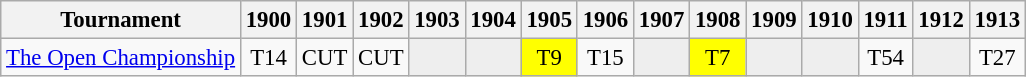<table class="wikitable" style="font-size:95%;text-align:center;">
<tr>
<th>Tournament</th>
<th>1900</th>
<th>1901</th>
<th>1902</th>
<th>1903</th>
<th>1904</th>
<th>1905</th>
<th>1906</th>
<th>1907</th>
<th>1908</th>
<th>1909</th>
<th>1910</th>
<th>1911</th>
<th>1912</th>
<th>1913</th>
</tr>
<tr>
<td align=left><a href='#'>The Open Championship</a></td>
<td>T14</td>
<td>CUT</td>
<td>CUT</td>
<td style="background:#eeeeee;"></td>
<td style="background:#eeeeee;"></td>
<td style="background:yellow;">T9</td>
<td>T15</td>
<td style="background:#eeeeee;"></td>
<td style="background:yellow;">T7</td>
<td style="background:#eeeeee;"></td>
<td style="background:#eeeeee;"></td>
<td>T54</td>
<td style="background:#eeeeee;"></td>
<td>T27</td>
</tr>
</table>
